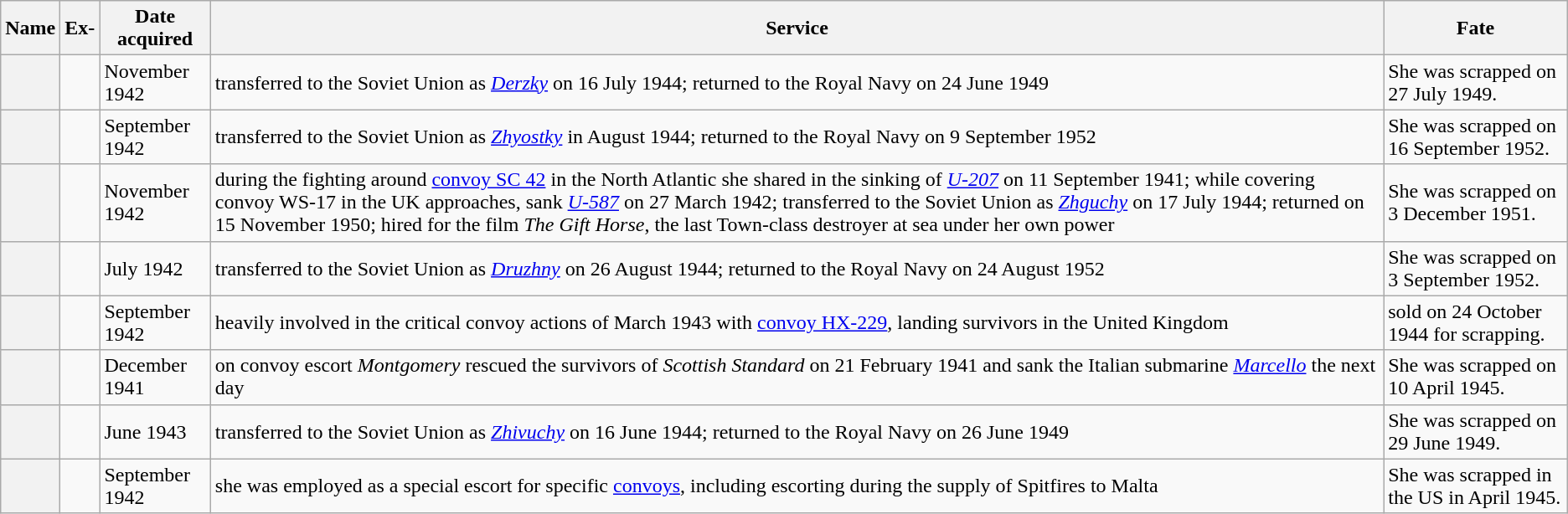<table class="wikitable sortable plainrowheaders">
<tr>
<th scope="col">Name</th>
<th scope="col">Ex-</th>
<th scope="col">Date acquired</th>
<th scope="col" class="unsortable">Service</th>
<th scope="col" class="unsortable">Fate</th>
</tr>
<tr>
<th scope="row"></th>
<td></td>
<td>November 1942</td>
<td>transferred to the Soviet Union as <em><a href='#'>Derzky</a></em> on 16 July 1944; returned to the Royal Navy on 24 June 1949</td>
<td>She was scrapped on 27 July 1949.</td>
</tr>
<tr>
<th scope="row"></th>
<td></td>
<td>September 1942</td>
<td>transferred to the Soviet Union as <em><a href='#'>Zhyostky</a></em> in August 1944; returned to the Royal Navy on 9 September 1952</td>
<td>She was scrapped on 16 September 1952.</td>
</tr>
<tr>
<th scope="row"></th>
<td></td>
<td>November 1942</td>
<td>during the fighting around <a href='#'>convoy SC 42</a> in the North Atlantic she shared in the sinking of <em><a href='#'>U-207</a></em> on 11 September 1941; while covering convoy WS-17 in the UK approaches, sank <em><a href='#'>U-587</a></em> on 27 March 1942; transferred to the Soviet Union as <em><a href='#'>Zhguchy</a></em> on 17 July 1944; returned on 15 November 1950; hired for the film <em>The Gift Horse</em>, the last Town-class destroyer at sea under her own power</td>
<td>She was scrapped on 3 December 1951.</td>
</tr>
<tr>
<th scope="row"></th>
<td></td>
<td>July 1942</td>
<td>transferred to the Soviet Union as <em><a href='#'>Druzhny</a></em> on 26 August 1944; returned to the Royal Navy on 24 August 1952</td>
<td>She was scrapped on 3 September 1952.</td>
</tr>
<tr>
<th scope="row"></th>
<td></td>
<td>September 1942</td>
<td>heavily involved in the critical convoy actions of March 1943 with <a href='#'>convoy HX-229</a>, landing survivors in the United Kingdom</td>
<td>sold on 24 October 1944 for scrapping.</td>
</tr>
<tr>
<th scope="row"></th>
<td></td>
<td>December 1941</td>
<td>on convoy escort <em>Montgomery</em> rescued the survivors of <em>Scottish Standard</em> on 21 February 1941 and sank the Italian submarine <em><a href='#'>Marcello</a></em> the next day</td>
<td>She was scrapped on 10 April 1945.</td>
</tr>
<tr>
<th scope="row"></th>
<td></td>
<td>June 1943</td>
<td>transferred to the Soviet Union as <em><a href='#'>Zhivuchy</a></em> on 16 June 1944; returned to the Royal Navy on 26 June 1949</td>
<td>She was scrapped on 29 June 1949.</td>
</tr>
<tr>
<th scope="row"></th>
<td></td>
<td>September 1942</td>
<td>she was employed as a special escort for specific <a href='#'>convoys</a>, including escorting  during the supply of Spitfires to Malta</td>
<td>She was scrapped in the US in April 1945.</td>
</tr>
</table>
